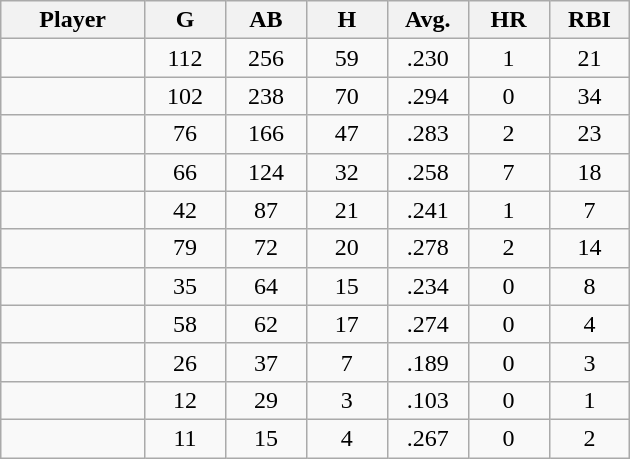<table class="wikitable sortable">
<tr>
<th bgcolor="#DDDDFF" width="16%">Player</th>
<th bgcolor="#DDDDFF" width="9%">G</th>
<th bgcolor="#DDDDFF" width="9%">AB</th>
<th bgcolor="#DDDDFF" width="9%">H</th>
<th bgcolor="#DDDDFF" width="9%">Avg.</th>
<th bgcolor="#DDDDFF" width="9%">HR</th>
<th bgcolor="#DDDDFF" width="9%">RBI</th>
</tr>
<tr align="center">
<td></td>
<td>112</td>
<td>256</td>
<td>59</td>
<td>.230</td>
<td>1</td>
<td>21</td>
</tr>
<tr align="center">
<td></td>
<td>102</td>
<td>238</td>
<td>70</td>
<td>.294</td>
<td>0</td>
<td>34</td>
</tr>
<tr align="center">
<td></td>
<td>76</td>
<td>166</td>
<td>47</td>
<td>.283</td>
<td>2</td>
<td>23</td>
</tr>
<tr align="center">
<td></td>
<td>66</td>
<td>124</td>
<td>32</td>
<td>.258</td>
<td>7</td>
<td>18</td>
</tr>
<tr align="center">
<td></td>
<td>42</td>
<td>87</td>
<td>21</td>
<td>.241</td>
<td>1</td>
<td>7</td>
</tr>
<tr align="center">
<td></td>
<td>79</td>
<td>72</td>
<td>20</td>
<td>.278</td>
<td>2</td>
<td>14</td>
</tr>
<tr align="center">
<td></td>
<td>35</td>
<td>64</td>
<td>15</td>
<td>.234</td>
<td>0</td>
<td>8</td>
</tr>
<tr align=center>
<td></td>
<td>58</td>
<td>62</td>
<td>17</td>
<td>.274</td>
<td>0</td>
<td>4</td>
</tr>
<tr align="center">
<td></td>
<td>26</td>
<td>37</td>
<td>7</td>
<td>.189</td>
<td>0</td>
<td>3</td>
</tr>
<tr align="center">
<td></td>
<td>12</td>
<td>29</td>
<td>3</td>
<td>.103</td>
<td>0</td>
<td>1</td>
</tr>
<tr align="center">
<td></td>
<td>11</td>
<td>15</td>
<td>4</td>
<td>.267</td>
<td>0</td>
<td>2</td>
</tr>
</table>
